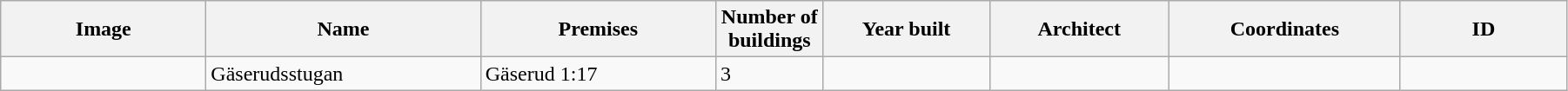<table class="wikitable" width="95%">
<tr>
<th width="150">Image</th>
<th>Name</th>
<th>Premises</th>
<th width="75">Number of<br>buildings</th>
<th width="120">Year built</th>
<th>Architect</th>
<th width="170">Coordinates</th>
<th width="120">ID</th>
</tr>
<tr>
<td></td>
<td>Gäserudsstugan</td>
<td>Gäserud 1:17</td>
<td>3</td>
<td></td>
<td></td>
<td></td>
<td></td>
</tr>
</table>
